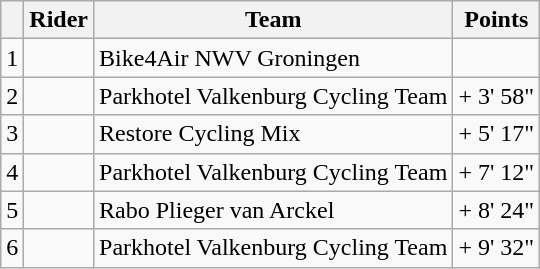<table class="wikitable">
<tr>
<th></th>
<th>Rider</th>
<th>Team</th>
<th>Points</th>
</tr>
<tr>
<td>1</td>
<td> </td>
<td>Bike4Air NWV Groningen</td>
<td align="right"></td>
</tr>
<tr>
<td>2</td>
<td></td>
<td>Parkhotel Valkenburg Cycling Team</td>
<td align="right">+ 3' 58"</td>
</tr>
<tr>
<td>3</td>
<td></td>
<td>Restore Cycling Mix</td>
<td align="right">+ 5' 17"</td>
</tr>
<tr>
<td>4</td>
<td></td>
<td>Parkhotel Valkenburg Cycling Team</td>
<td align="right">+ 7' 12"</td>
</tr>
<tr>
<td>5</td>
<td></td>
<td>Rabo Plieger van Arckel</td>
<td align="right">+ 8' 24"</td>
</tr>
<tr>
<td>6</td>
<td></td>
<td>Parkhotel Valkenburg Cycling Team</td>
<td align="right">+ 9' 32"</td>
</tr>
</table>
